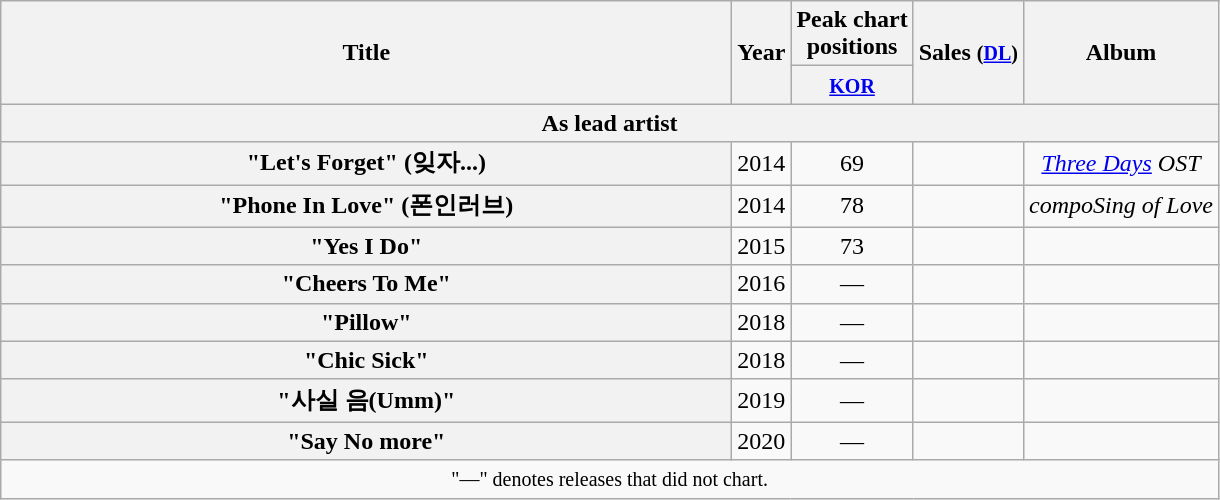<table class="wikitable plainrowheaders" style="text-align:center;">
<tr>
<th scope="col" rowspan="2" style="width:30em;">Title</th>
<th scope="col" rowspan="2">Year</th>
<th scope="col" colspan="1">Peak chart <br> positions</th>
<th scope="col" rowspan="2">Sales <small>(<a href='#'>DL</a>)</small></th>
<th scope="col" rowspan="2">Album</th>
</tr>
<tr>
<th><small><a href='#'>KOR</a></small><br></th>
</tr>
<tr>
<th scope="col" colspan="5">As lead artist</th>
</tr>
<tr>
<th scope="row">"Let's Forget" (잊자...)</th>
<td>2014</td>
<td>69</td>
<td></td>
<td><em><a href='#'>Three Days</a> OST</em></td>
</tr>
<tr>
<th scope="row">"Phone In Love" (폰인러브)</th>
<td>2014</td>
<td>78</td>
<td></td>
<td><em>compoSing of Love</em></td>
</tr>
<tr>
<th scope="row">"Yes I Do"</th>
<td>2015</td>
<td>73</td>
<td></td>
<td></td>
</tr>
<tr>
<th scope="row">"Cheers To Me"</th>
<td>2016</td>
<td>—</td>
<td></td>
<td></td>
</tr>
<tr>
<th scope="row">"Pillow"</th>
<td>2018</td>
<td>—</td>
<td></td>
<td></td>
</tr>
<tr>
<th scope="row">"Chic Sick"</th>
<td>2018</td>
<td>—</td>
<td></td>
<td></td>
</tr>
<tr>
<th scope="row">"사실 음(Umm)"</th>
<td>2019</td>
<td>—</td>
<td></td>
<td></td>
</tr>
<tr>
<th scope="row">"Say No more"</th>
<td>2020</td>
<td>—</td>
<td></td>
<td></td>
</tr>
<tr>
<td colspan="5" align="center"><small>"—" denotes releases that did not chart.</small></td>
</tr>
</table>
